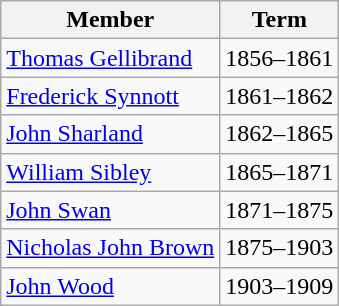<table class="wikitable">
<tr>
<th>Member</th>
<th>Term</th>
</tr>
<tr>
<td><a href='#'>Thomas Gellibrand</a></td>
<td>1856–1861</td>
</tr>
<tr>
<td><a href='#'>Frederick Synnott</a></td>
<td>1861–1862</td>
</tr>
<tr>
<td><a href='#'>John Sharland</a></td>
<td>1862–1865</td>
</tr>
<tr>
<td><a href='#'>William Sibley</a></td>
<td>1865–1871</td>
</tr>
<tr>
<td><a href='#'>John Swan</a></td>
<td>1871–1875</td>
</tr>
<tr>
<td><a href='#'>Nicholas John Brown</a></td>
<td>1875–1903</td>
</tr>
<tr>
<td><a href='#'>John Wood</a></td>
<td>1903–1909</td>
</tr>
</table>
